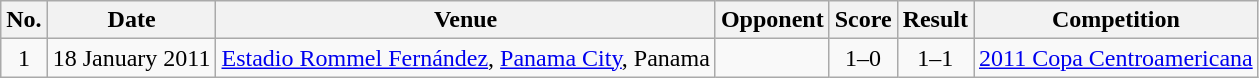<table class="wikitable">
<tr>
<th scope="col">No.</th>
<th scope="col">Date</th>
<th scope="col">Venue</th>
<th scope="col">Opponent</th>
<th scope="col">Score</th>
<th scope="col">Result</th>
<th scope="col">Competition</th>
</tr>
<tr>
<td align="center">1</td>
<td>18 January 2011</td>
<td><a href='#'>Estadio Rommel Fernández</a>, <a href='#'>Panama City</a>, Panama</td>
<td></td>
<td align="center">1–0</td>
<td align="center">1–1</td>
<td><a href='#'>2011 Copa Centroamericana</a></td>
</tr>
</table>
